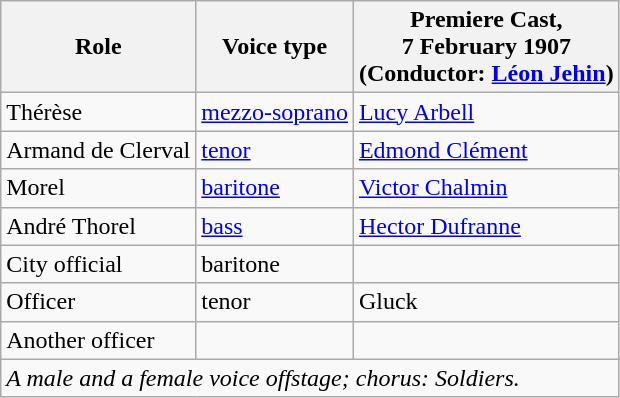<table class="wikitable">
<tr>
<th>Role</th>
<th>Voice type</th>
<th>Premiere Cast,<br> 7 February 1907<br>(Conductor: <a href='#'>Léon Jehin</a>)</th>
</tr>
<tr>
<td>Thérèse</td>
<td><a href='#'>mezzo-soprano</a></td>
<td><a href='#'>Lucy Arbell</a></td>
</tr>
<tr>
<td>Armand de Clerval</td>
<td><a href='#'>tenor</a></td>
<td><a href='#'>Edmond Clément</a></td>
</tr>
<tr>
<td>Morel</td>
<td><a href='#'>baritone</a></td>
<td><a href='#'>Victor Chalmin</a></td>
</tr>
<tr>
<td>André Thorel</td>
<td><a href='#'>bass</a></td>
<td><a href='#'>Hector Dufranne</a></td>
</tr>
<tr>
<td>City official</td>
<td>baritone</td>
<td></td>
</tr>
<tr>
<td>Officer</td>
<td>tenor</td>
<td>Gluck</td>
</tr>
<tr>
<td>Another officer</td>
<td></td>
<td></td>
</tr>
<tr>
<td colspan="3"><em>A male and a female voice offstage; chorus: Soldiers.</em></td>
</tr>
</table>
